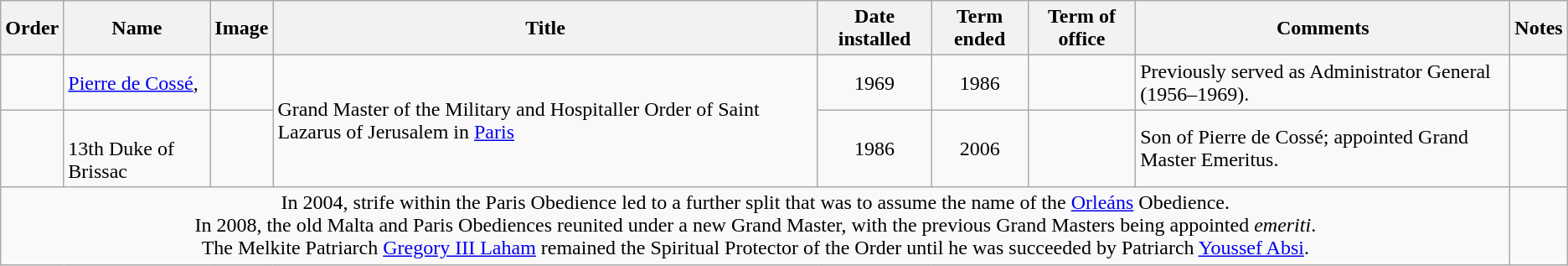<table class="wikitable">
<tr>
<th>Order</th>
<th>Name</th>
<th>Image</th>
<th>Title</th>
<th>Date installed</th>
<th>Term ended</th>
<th>Term of office</th>
<th>Comments</th>
<th>Notes</th>
</tr>
<tr>
<td style="text-align:center;"></td>
<td><a href='#'>Pierre de Cossé</a>,<br></td>
<td></td>
<td rowspan=2>Grand Master of the Military and Hospitaller Order of Saint Lazarus of Jerusalem in <a href='#'>Paris</a></td>
<td style="text-align:center;">1969</td>
<td style="text-align:center;">1986</td>
<td align="right"></td>
<td>Previously served as Administrator General (1956–1969).</td>
<td></td>
</tr>
<tr>
<td style="text-align:center;"></td>
<td><br>13th Duke of Brissac</td>
<td></td>
<td style="text-align:center;">1986</td>
<td style="text-align:center;">2006</td>
<td align="right"></td>
<td>Son of Pierre de Cossé; appointed Grand Master Emeritus.</td>
<td></td>
</tr>
<tr>
<td colspan="8" style="text-align:center;">In 2004, strife within the Paris Obedience led to a further split that was to assume the name of the <a href='#'>Orleáns</a> Obedience.<br>In 2008, the old Malta and Paris Obediences reunited under a new Grand Master, with the previous Grand Masters being appointed <em>emeriti</em>.<br>The Melkite Patriarch <a href='#'>Gregory III Laham</a> remained the Spiritual Protector of the Order until he was succeeded by Patriarch <a href='#'>Youssef Absi</a>.</td>
<td></td>
</tr>
</table>
